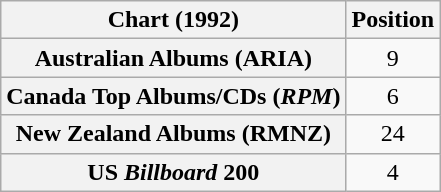<table class="wikitable sortable plainrowheaders" style="text-align:center">
<tr>
<th>Chart (1992)</th>
<th>Position</th>
</tr>
<tr>
<th scope="row">Australian Albums (ARIA)</th>
<td style="text-align:center;">9</td>
</tr>
<tr>
<th scope="row">Canada Top Albums/CDs (<em>RPM</em>)</th>
<td style="text-align:center">6</td>
</tr>
<tr>
<th scope="row">New Zealand Albums (RMNZ)</th>
<td style="text-align:center;">24</td>
</tr>
<tr>
<th scope="row">US <em>Billboard</em> 200</th>
<td style="text-align:center">4</td>
</tr>
</table>
